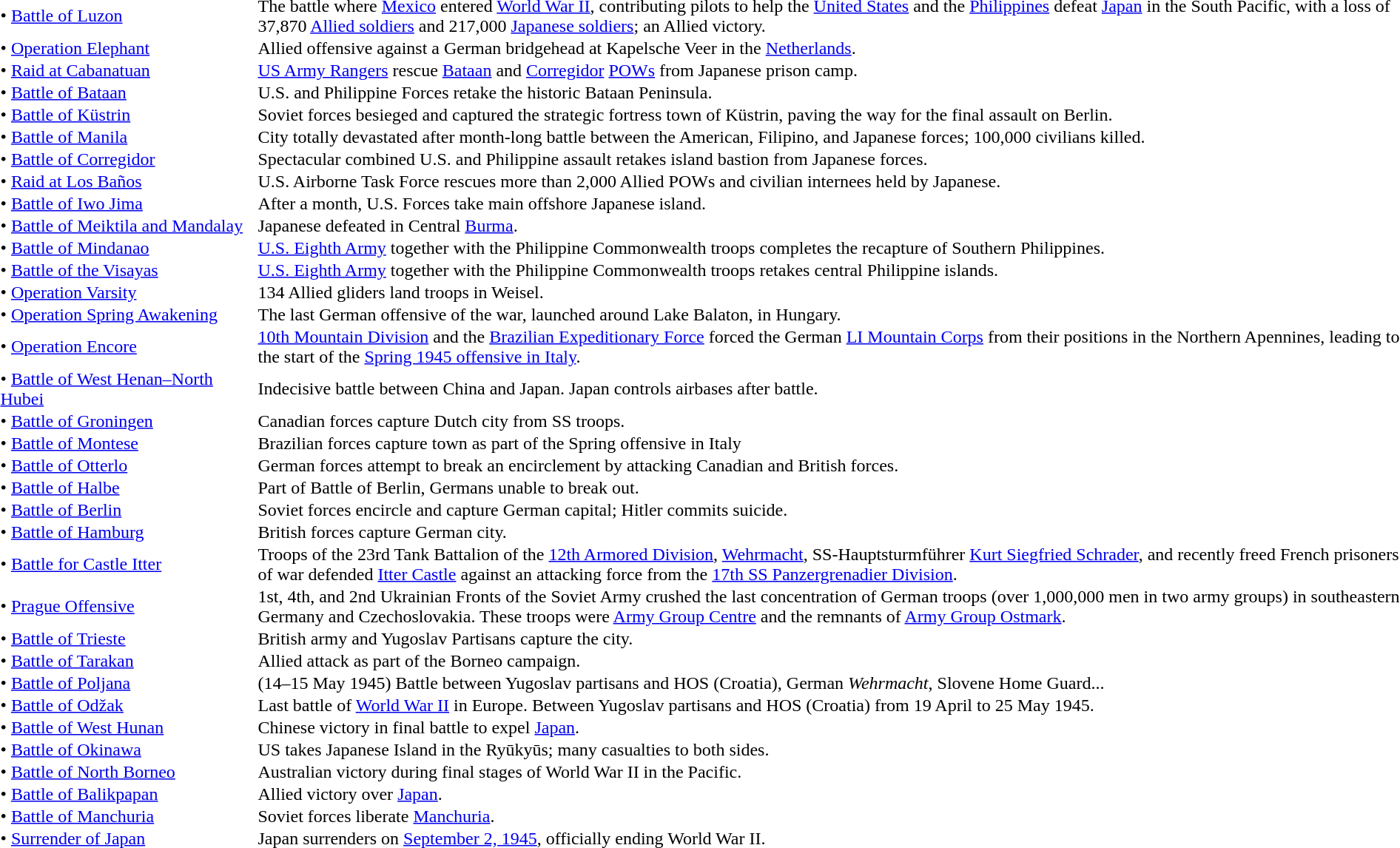<table font-size:95%;" cellspacing="0">
<tr>
<td width="230px">• <a href='#'>Battle of Luzon</a></td>
<td>The battle where <a href='#'>Mexico</a> entered <a href='#'>World War II</a>, contributing pilots to help the <a href='#'>United States</a> and the <a href='#'>Philippines</a> defeat <a href='#'>Japan</a> in the South Pacific, with a loss of 37,870 <a href='#'>Allied soldiers</a> and 217,000 <a href='#'>Japanese soldiers</a>; an Allied victory.</td>
</tr>
<tr>
<td>• <a href='#'>Operation Elephant</a></td>
<td>Allied offensive against a German bridgehead at Kapelsche Veer in the <a href='#'>Netherlands</a>.</td>
</tr>
<tr>
<td>• <a href='#'>Raid at Cabanatuan</a></td>
<td><a href='#'>US Army Rangers</a> rescue <a href='#'>Bataan</a> and <a href='#'>Corregidor</a> <a href='#'>POWs</a> from Japanese prison camp.</td>
</tr>
<tr>
<td>• <a href='#'>Battle of Bataan</a></td>
<td>U.S. and Philippine Forces retake the historic Bataan Peninsula.</td>
</tr>
<tr>
<td>• <a href='#'>Battle of Küstrin</a></td>
<td>Soviet forces besieged and captured the strategic fortress town of Küstrin, paving the way for the final assault on Berlin.</td>
</tr>
<tr>
<td>• <a href='#'>Battle of Manila</a></td>
<td>City totally devastated after month-long battle between the American, Filipino, and Japanese forces; 100,000 civilians killed.</td>
</tr>
<tr>
<td>• <a href='#'>Battle of Corregidor</a></td>
<td>Spectacular combined U.S. and Philippine assault retakes island bastion from Japanese forces.</td>
</tr>
<tr>
<td>• <a href='#'>Raid at Los Baños</a></td>
<td>U.S. Airborne Task Force rescues more than 2,000 Allied POWs and civilian internees held by Japanese.</td>
</tr>
<tr>
<td>• <a href='#'>Battle of Iwo Jima</a></td>
<td>After a month, U.S. Forces take main offshore Japanese island.</td>
</tr>
<tr>
<td>• <a href='#'>Battle of Meiktila and Mandalay</a></td>
<td>Japanese defeated in Central <a href='#'>Burma</a>.</td>
</tr>
<tr>
<td>• <a href='#'>Battle of Mindanao</a></td>
<td><a href='#'>U.S. Eighth Army</a> together with the Philippine Commonwealth troops completes the recapture of Southern Philippines.</td>
</tr>
<tr>
<td>• <a href='#'>Battle of the Visayas</a></td>
<td><a href='#'>U.S. Eighth Army</a> together with the Philippine Commonwealth troops retakes central Philippine islands.</td>
</tr>
<tr>
<td>• <a href='#'>Operation Varsity</a></td>
<td>134 Allied gliders land troops in Weisel.</td>
</tr>
<tr>
<td>• <a href='#'>Operation Spring Awakening</a></td>
<td>The last German offensive of the war, launched around Lake Balaton, in Hungary.</td>
</tr>
<tr>
<td>• <a href='#'>Operation Encore</a></td>
<td><a href='#'>10th Mountain Division</a> and the <a href='#'>Brazilian Expeditionary Force</a> forced the German <a href='#'>LI Mountain Corps</a> from their positions in the Northern Apennines, leading to the start of the <a href='#'>Spring 1945 offensive in Italy</a>.</td>
</tr>
<tr>
<td>• <a href='#'>Battle of West Henan–North Hubei</a></td>
<td>Indecisive battle between China and Japan. Japan controls airbases after battle.</td>
</tr>
<tr>
<td>• <a href='#'>Battle of Groningen</a></td>
<td>Canadian forces capture Dutch city from SS troops.</td>
</tr>
<tr>
<td>• <a href='#'>Battle of Montese</a></td>
<td>Brazilian forces capture town as part of the Spring offensive in Italy</td>
</tr>
<tr>
<td>• <a href='#'>Battle of Otterlo</a></td>
<td>German forces attempt to break an encirclement by attacking Canadian and British forces.</td>
</tr>
<tr>
<td>• <a href='#'>Battle of Halbe</a></td>
<td>Part of Battle of Berlin, Germans unable to break out.</td>
</tr>
<tr>
<td>• <a href='#'>Battle of Berlin</a></td>
<td>Soviet forces encircle and capture German capital; Hitler commits suicide.</td>
</tr>
<tr>
<td>• <a href='#'>Battle of Hamburg</a></td>
<td>British forces capture German city.</td>
</tr>
<tr>
<td>• <a href='#'>Battle for Castle Itter</a></td>
<td>Troops of the 23rd Tank Battalion of the <a href='#'>12th Armored Division</a>, <a href='#'>Wehrmacht</a>, SS-Hauptsturmführer <a href='#'>Kurt Siegfried Schrader</a>, and recently freed French prisoners of war defended <a href='#'>Itter Castle</a> against an attacking force from the <a href='#'>17th SS Panzergrenadier Division</a>.</td>
</tr>
<tr>
<td>• <a href='#'>Prague Offensive</a></td>
<td>1st, 4th, and 2nd Ukrainian Fronts of the Soviet Army crushed the last concentration of German troops (over 1,000,000 men in two army groups) in southeastern Germany and Czechoslovakia. These troops were <a href='#'>Army Group Centre</a> and the remnants of <a href='#'>Army Group Ostmark</a>.</td>
</tr>
<tr>
<td>• <a href='#'>Battle of Trieste</a></td>
<td>British army and Yugoslav Partisans capture the city.</td>
</tr>
<tr>
<td>• <a href='#'>Battle of Tarakan</a></td>
<td>Allied attack as part of the Borneo campaign.</td>
</tr>
<tr>
<td>• <a href='#'>Battle of Poljana</a></td>
<td>(14–15 May 1945) Battle between Yugoslav partisans and HOS (Croatia), German <em>Wehrmacht</em>, Slovene Home Guard...</td>
</tr>
<tr>
<td>• <a href='#'>Battle of Odžak</a></td>
<td>Last battle of <a href='#'>World War II</a> in Europe. Between Yugoslav partisans and HOS (Croatia) from 19 April to 25 May 1945.</td>
</tr>
<tr>
<td>• <a href='#'>Battle of West Hunan</a></td>
<td>Chinese victory in final battle to expel <a href='#'>Japan</a>.</td>
</tr>
<tr>
<td>• <a href='#'>Battle of Okinawa</a></td>
<td>US takes Japanese Island in the Ryūkyūs; many casualties to both sides.</td>
</tr>
<tr>
<td>• <a href='#'>Battle of North Borneo</a></td>
<td>Australian victory during final stages of World War II in the Pacific.</td>
</tr>
<tr>
<td>• <a href='#'>Battle of Balikpapan</a></td>
<td>Allied victory over <a href='#'>Japan</a>.</td>
</tr>
<tr>
<td>• <a href='#'>Battle of Manchuria</a></td>
<td>Soviet forces liberate <a href='#'>Manchuria</a>.</td>
</tr>
<tr>
<td>• <a href='#'>Surrender of Japan</a></td>
<td>Japan surrenders on <a href='#'>September 2, 1945</a>, officially ending World War II.</td>
</tr>
</table>
